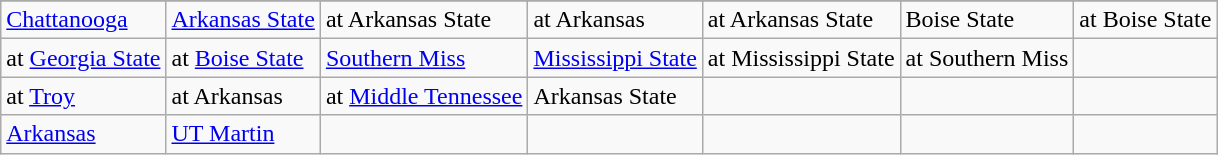<table class="wikitable">
<tr>
</tr>
<tr>
<td><a href='#'>Chattanooga</a></td>
<td><a href='#'>Arkansas State</a></td>
<td>at Arkansas State</td>
<td>at Arkansas</td>
<td>at Arkansas State</td>
<td>Boise State</td>
<td>at Boise State</td>
</tr>
<tr>
<td>at <a href='#'>Georgia State</a></td>
<td>at <a href='#'>Boise State</a></td>
<td><a href='#'>Southern Miss</a></td>
<td><a href='#'>Mississippi State</a></td>
<td>at Mississippi State</td>
<td>at Southern Miss</td>
<td></td>
</tr>
<tr>
<td>at <a href='#'>Troy</a></td>
<td>at Arkansas</td>
<td>at <a href='#'>Middle Tennessee</a></td>
<td>Arkansas State</td>
<td></td>
<td></td>
<td></td>
</tr>
<tr>
<td><a href='#'>Arkansas</a></td>
<td><a href='#'>UT Martin</a></td>
<td></td>
<td></td>
<td></td>
<td></td>
<td></td>
</tr>
</table>
